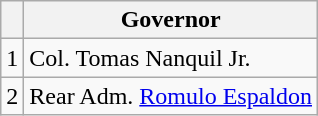<table class="wikitable sortable">
<tr>
<th></th>
<th>Governor</th>
</tr>
<tr>
<td>1</td>
<td>Col. Tomas Nanquil Jr.</td>
</tr>
<tr>
<td>2</td>
<td>Rear Adm. <a href='#'>Romulo Espaldon</a></td>
</tr>
</table>
